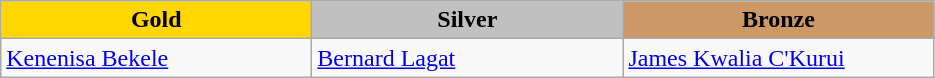<table class="wikitable" style="text-align:left">
<tr align="center">
<td width=200 bgcolor=gold><strong>Gold</strong></td>
<td width=200 bgcolor=silver><strong>Silver</strong></td>
<td width=200 bgcolor=CC9966><strong>Bronze</strong></td>
</tr>
<tr>
<td><a href='#'>Kenenisa Bekele</a><br><em> </em></td>
<td><a href='#'>Bernard Lagat</a><br><em></em></td>
<td><a href='#'>James Kwalia C'Kurui</a> <br><em></em></td>
</tr>
</table>
